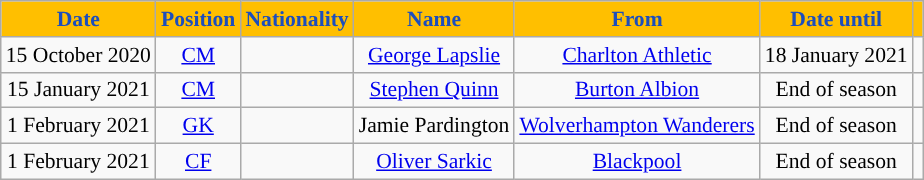<table class="wikitable"  style="text-align:center; font-size:90%; ">
<tr>
<th style="background:#ffbf00; color:#1C4EBD ">Date</th>
<th style="background:#ffbf00; color:#1C4EBD ">Position</th>
<th style="background:#ffbf00; color:#1C4EBD ">Nationality</th>
<th style="background:#ffbf00; color:#1C4EBD ">Name</th>
<th style="background:#ffbf00; color:#1C4EBD ">From</th>
<th style="background:#ffbf00; color:#1C4EBD ">Date until</th>
<th style="background:#ffbf00; color:#1C4EBD "></th>
</tr>
<tr>
<td>15 October 2020</td>
<td><a href='#'>CM</a></td>
<td></td>
<td><a href='#'>George Lapslie</a></td>
<td> <a href='#'>Charlton Athletic</a></td>
<td>18 January 2021</td>
<td></td>
</tr>
<tr>
<td>15 January 2021</td>
<td><a href='#'>CM</a></td>
<td></td>
<td><a href='#'>Stephen Quinn</a></td>
<td> <a href='#'>Burton Albion</a></td>
<td>End of season</td>
<td></td>
</tr>
<tr>
<td>1 February 2021</td>
<td><a href='#'>GK</a></td>
<td></td>
<td>Jamie Pardington</td>
<td> <a href='#'>Wolverhampton Wanderers</a></td>
<td>End of season</td>
<td></td>
</tr>
<tr>
<td>1 February 2021</td>
<td><a href='#'>CF</a></td>
<td></td>
<td><a href='#'>Oliver Sarkic</a></td>
<td> <a href='#'>Blackpool</a></td>
<td>End of season</td>
<td></td>
</tr>
</table>
